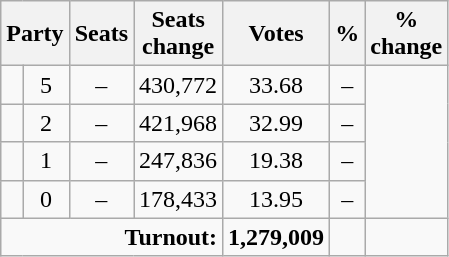<table class="wikitable sortable">
<tr>
<th colspan="2" rowspan="1" align="center">Party</th>
<th align="center">Seats</th>
<th align="center">Seats<br>change</th>
<th align="center">Votes</th>
<th align="center">%</th>
<th align="center">%<br>change</th>
</tr>
<tr>
<td></td>
<td align="center">5</td>
<td align="center">–</td>
<td align="center">430,772</td>
<td align="center">33.68</td>
<td align="center">–</td>
</tr>
<tr>
<td></td>
<td align="center">2</td>
<td align="center">–</td>
<td align="center">421,968</td>
<td align="center">32.99</td>
<td align="center">–</td>
</tr>
<tr>
<td></td>
<td align="center">1</td>
<td align="center">–</td>
<td align="center">247,836</td>
<td align="center">19.38</td>
<td align="center">–</td>
</tr>
<tr>
<td></td>
<td align="center">0</td>
<td align="center">–</td>
<td align="center">178,433</td>
<td align="center">13.95</td>
<td align="center">–</td>
</tr>
<tr>
<td colspan="4" rowspan="1" align="right"><strong>Turnout:</strong></td>
<td align="center"><strong> 1,279,009</strong></td>
<td align="center"></td>
<td align="center"></td>
</tr>
</table>
